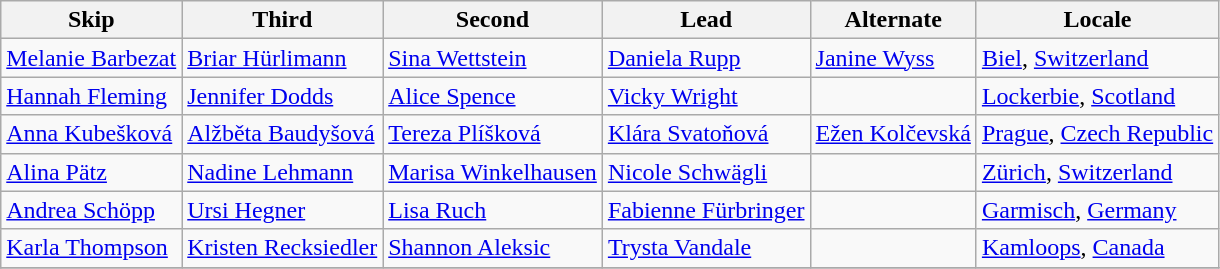<table class=wikitable>
<tr>
<th>Skip</th>
<th>Third</th>
<th>Second</th>
<th>Lead</th>
<th>Alternate</th>
<th>Locale</th>
</tr>
<tr>
<td><a href='#'>Melanie Barbezat</a></td>
<td><a href='#'>Briar Hürlimann</a></td>
<td><a href='#'>Sina Wettstein</a></td>
<td><a href='#'>Daniela Rupp</a></td>
<td><a href='#'>Janine Wyss</a></td>
<td> <a href='#'>Biel</a>, <a href='#'>Switzerland</a></td>
</tr>
<tr>
<td><a href='#'>Hannah Fleming</a></td>
<td><a href='#'>Jennifer Dodds</a></td>
<td><a href='#'>Alice Spence</a></td>
<td><a href='#'>Vicky Wright</a></td>
<td></td>
<td> <a href='#'>Lockerbie</a>, <a href='#'>Scotland</a></td>
</tr>
<tr>
<td><a href='#'>Anna Kubešková</a></td>
<td><a href='#'>Alžběta Baudyšová</a></td>
<td><a href='#'>Tereza Plíšková</a></td>
<td><a href='#'>Klára Svatoňová</a></td>
<td><a href='#'>Ežen Kolčevská</a></td>
<td> <a href='#'>Prague</a>, <a href='#'>Czech Republic</a></td>
</tr>
<tr>
<td><a href='#'>Alina Pätz</a></td>
<td><a href='#'>Nadine Lehmann</a></td>
<td><a href='#'>Marisa Winkelhausen</a></td>
<td><a href='#'>Nicole Schwägli</a></td>
<td></td>
<td> <a href='#'>Zürich</a>, <a href='#'>Switzerland</a></td>
</tr>
<tr>
<td><a href='#'>Andrea Schöpp</a></td>
<td><a href='#'>Ursi Hegner</a></td>
<td><a href='#'>Lisa Ruch</a></td>
<td><a href='#'>Fabienne Fürbringer</a></td>
<td></td>
<td> <a href='#'>Garmisch</a>, <a href='#'>Germany</a></td>
</tr>
<tr>
<td><a href='#'>Karla Thompson</a></td>
<td><a href='#'>Kristen Recksiedler</a></td>
<td><a href='#'>Shannon Aleksic</a></td>
<td><a href='#'>Trysta Vandale</a></td>
<td></td>
<td> <a href='#'>Kamloops</a>, <a href='#'>Canada</a></td>
</tr>
<tr>
</tr>
</table>
